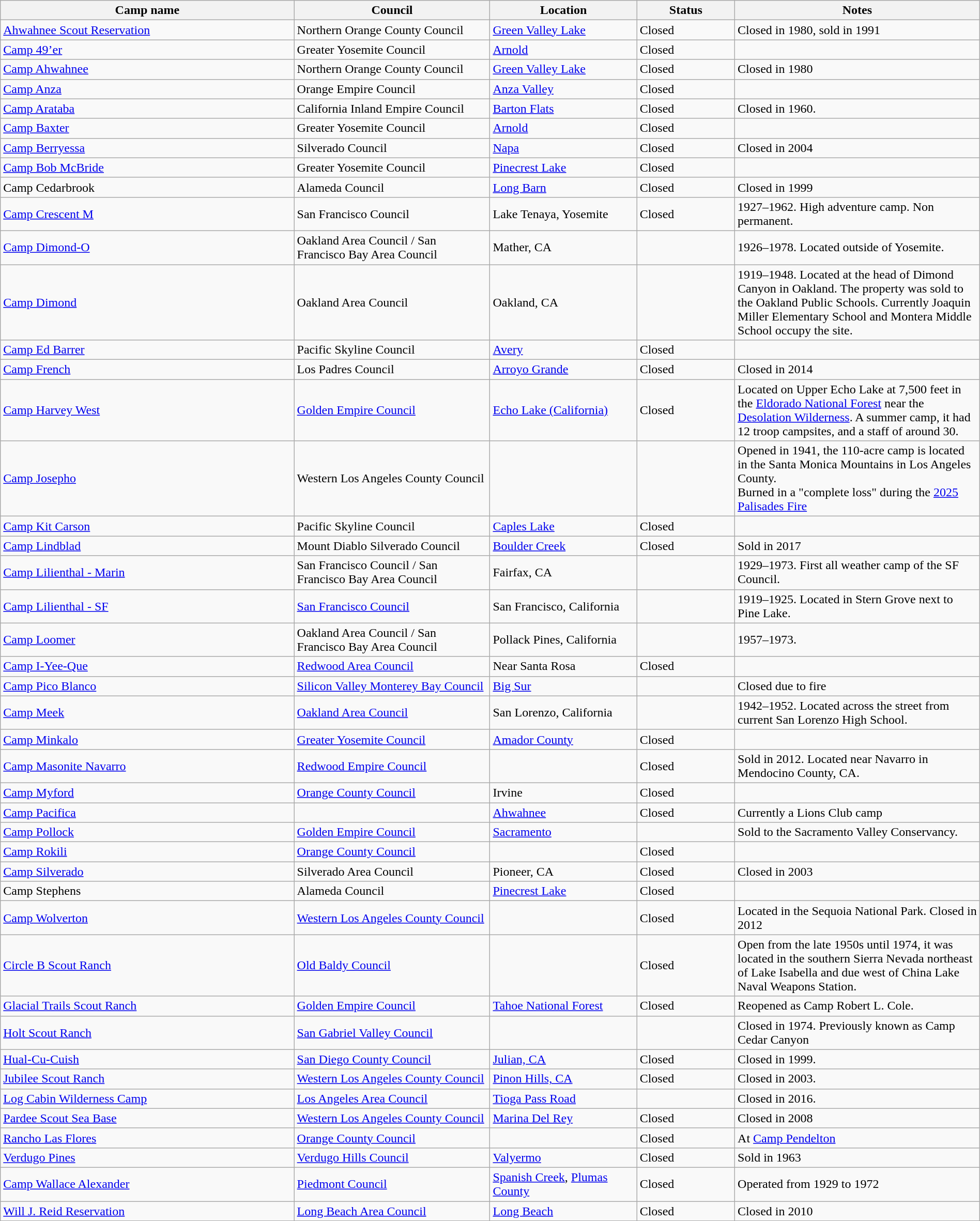<table class="wikitable sortable" border="1" width="100%">
<tr>
<th scope="col" width="30%">Camp name</th>
<th scope="col" width="20%">Council</th>
<th scope="col" width="15%">Location</th>
<th scope="col" width="10%">Status</th>
<th scope="col" width="25%"  class="unsortable">Notes</th>
</tr>
<tr>
<td><a href='#'>Ahwahnee Scout Reservation</a></td>
<td>Northern Orange County Council</td>
<td><a href='#'>Green Valley Lake</a></td>
<td>Closed</td>
<td>Closed in 1980, sold in 1991</td>
</tr>
<tr>
<td><a href='#'>Camp 49’er</a></td>
<td>Greater Yosemite Council</td>
<td><a href='#'>Arnold</a></td>
<td>Closed</td>
<td></td>
</tr>
<tr>
<td><a href='#'>Camp Ahwahnee</a></td>
<td>Northern Orange County Council</td>
<td><a href='#'>Green Valley Lake</a></td>
<td>Closed</td>
<td>Closed in 1980</td>
</tr>
<tr>
<td><a href='#'>Camp Anza</a></td>
<td>Orange Empire Council</td>
<td><a href='#'>Anza Valley</a></td>
<td>Closed</td>
<td></td>
</tr>
<tr>
<td><a href='#'>Camp Arataba</a></td>
<td>California Inland Empire Council</td>
<td><a href='#'>Barton Flats</a></td>
<td>Closed</td>
<td>Closed in 1960.</td>
</tr>
<tr>
<td><a href='#'>Camp Baxter</a></td>
<td>Greater Yosemite Council</td>
<td><a href='#'>Arnold</a></td>
<td>Closed</td>
<td></td>
</tr>
<tr>
<td><a href='#'>Camp Berryessa</a></td>
<td>Silverado Council</td>
<td><a href='#'>Napa</a></td>
<td>Closed</td>
<td>Closed in 2004</td>
</tr>
<tr>
<td><a href='#'>Camp Bob McBride</a></td>
<td>Greater Yosemite Council</td>
<td><a href='#'>Pinecrest Lake</a></td>
<td>Closed</td>
<td></td>
</tr>
<tr>
<td>Camp Cedarbrook</td>
<td>Alameda Council</td>
<td><a href='#'>Long Barn</a></td>
<td>Closed</td>
<td>Closed in 1999</td>
</tr>
<tr>
<td><a href='#'>Camp Crescent M</a></td>
<td>San Francisco Council</td>
<td>Lake Tenaya, Yosemite</td>
<td>Closed</td>
<td>1927–1962.  High adventure camp.  Non permanent.</td>
</tr>
<tr>
<td><a href='#'>Camp Dimond-O</a></td>
<td>Oakland Area Council / San Francisco Bay Area Council</td>
<td>Mather, CA</td>
<td></td>
<td>1926–1978.  Located outside of Yosemite.</td>
</tr>
<tr>
<td><a href='#'>Camp Dimond</a></td>
<td>Oakland Area Council</td>
<td>Oakland, CA</td>
<td></td>
<td>1919–1948. Located at the head of Dimond Canyon in Oakland.  The property was sold to the Oakland Public Schools.  Currently Joaquin Miller Elementary School and Montera Middle School occupy the site.</td>
</tr>
<tr>
<td><a href='#'>Camp Ed Barrer</a></td>
<td>Pacific Skyline Council</td>
<td><a href='#'>Avery</a></td>
<td>Closed</td>
<td></td>
</tr>
<tr>
<td><a href='#'>Camp French</a></td>
<td>Los Padres Council</td>
<td><a href='#'>Arroyo Grande</a></td>
<td>Closed</td>
<td>Closed in 2014</td>
</tr>
<tr>
<td><a href='#'>Camp Harvey West</a></td>
<td><a href='#'>Golden Empire Council</a></td>
<td><a href='#'>Echo Lake (California)</a></td>
<td>Closed</td>
<td>Located on Upper Echo Lake at 7,500 feet in the <a href='#'>Eldorado National Forest</a> near the <a href='#'>Desolation Wilderness</a>. A summer camp, it had 12 troop campsites, and a staff of around 30.</td>
</tr>
<tr>
<td><a href='#'>Camp Josepho</a></td>
<td>Western Los Angeles County Council</td>
<td></td>
<td></td>
<td>Opened in 1941, the 110-acre camp is located in the Santa Monica Mountains in Los Angeles County.<br>Burned in a "complete loss" during the <a href='#'>2025 Palisades Fire</a></td>
</tr>
<tr>
<td><a href='#'>Camp Kit Carson</a></td>
<td>Pacific Skyline Council</td>
<td><a href='#'>Caples Lake</a></td>
<td>Closed</td>
<td></td>
</tr>
<tr>
<td><a href='#'>Camp Lindblad</a></td>
<td>Mount Diablo Silverado Council</td>
<td><a href='#'>Boulder Creek</a></td>
<td>Closed</td>
<td>Sold in 2017</td>
</tr>
<tr>
<td><a href='#'>Camp Lilienthal - Marin</a></td>
<td>San Francisco Council / San Francisco Bay Area Council</td>
<td>Fairfax, CA</td>
<td></td>
<td>1929–1973. First all weather camp of the SF Council.</td>
</tr>
<tr>
<td><a href='#'>Camp Lilienthal - SF</a></td>
<td><a href='#'>San Francisco Council</a></td>
<td>San Francisco, California</td>
<td></td>
<td>1919–1925. Located in Stern Grove next to Pine Lake.</td>
</tr>
<tr>
<td><a href='#'>Camp Loomer</a></td>
<td>Oakland Area Council / San Francisco Bay Area Council</td>
<td>Pollack Pines, California</td>
<td></td>
<td>1957–1973.</td>
</tr>
<tr>
<td><a href='#'>Camp I-Yee-Que</a></td>
<td><a href='#'>Redwood Area Council</a></td>
<td>Near Santa Rosa</td>
<td>Closed</td>
<td></td>
</tr>
<tr>
<td><a href='#'>Camp Pico Blanco</a></td>
<td><a href='#'>Silicon Valley Monterey Bay Council</a></td>
<td><a href='#'>Big Sur</a></td>
<td></td>
<td>Closed due to fire</td>
</tr>
<tr>
<td><a href='#'>Camp Meek</a></td>
<td><a href='#'>Oakland Area Council</a></td>
<td>San Lorenzo, California</td>
<td></td>
<td>1942–1952. Located across the street from current San Lorenzo High School.</td>
</tr>
<tr>
<td><a href='#'>Camp Minkalo</a></td>
<td><a href='#'>Greater Yosemite Council</a></td>
<td><a href='#'>Amador County</a></td>
<td>Closed</td>
<td></td>
</tr>
<tr>
<td><a href='#'>Camp Masonite Navarro</a></td>
<td><a href='#'>Redwood Empire Council</a></td>
<td></td>
<td>Closed</td>
<td>Sold in 2012. Located near Navarro in Mendocino County, CA.</td>
</tr>
<tr>
<td><a href='#'>Camp Myford</a></td>
<td><a href='#'>Orange County Council</a></td>
<td>Irvine</td>
<td>Closed</td>
<td></td>
</tr>
<tr>
<td><a href='#'>Camp Pacifica</a></td>
<td></td>
<td><a href='#'>Ahwahnee</a></td>
<td>Closed</td>
<td>Currently a Lions Club camp</td>
</tr>
<tr>
<td><a href='#'>Camp Pollock</a></td>
<td><a href='#'>Golden Empire Council</a></td>
<td><a href='#'>Sacramento</a></td>
<td></td>
<td>Sold to the Sacramento Valley Conservancy.</td>
</tr>
<tr>
<td><a href='#'>Camp Rokili</a></td>
<td><a href='#'>Orange County Council</a></td>
<td></td>
<td>Closed</td>
<td></td>
</tr>
<tr>
<td><a href='#'>Camp Silverado</a></td>
<td>Silverado Area Council</td>
<td>Pioneer, CA</td>
<td>Closed</td>
<td>Closed in 2003</td>
</tr>
<tr>
<td>Camp Stephens</td>
<td>Alameda Council</td>
<td><a href='#'>Pinecrest Lake</a></td>
<td>Closed</td>
<td></td>
</tr>
<tr>
<td><a href='#'>Camp Wolverton</a></td>
<td><a href='#'>Western Los Angeles County Council</a></td>
<td></td>
<td>Closed</td>
<td>Located in the Sequoia National Park. Closed in 2012</td>
</tr>
<tr>
<td><a href='#'>Circle B Scout Ranch</a></td>
<td><a href='#'>Old Baldy Council</a></td>
<td></td>
<td>Closed</td>
<td>Open from the late 1950s until 1974, it was located in the southern Sierra Nevada northeast of Lake Isabella and due west of China Lake Naval Weapons Station.</td>
</tr>
<tr>
<td><a href='#'>Glacial Trails Scout Ranch</a></td>
<td><a href='#'>Golden Empire Council</a></td>
<td><a href='#'>Tahoe National Forest</a></td>
<td>Closed</td>
<td>Reopened as Camp Robert L. Cole.</td>
</tr>
<tr>
<td><a href='#'>Holt Scout Ranch</a></td>
<td><a href='#'>San Gabriel Valley Council</a></td>
<td></td>
<td></td>
<td>Closed in 1974. Previously known as Camp Cedar Canyon</td>
</tr>
<tr>
<td><a href='#'>Hual-Cu-Cuish</a></td>
<td><a href='#'>San Diego County Council</a></td>
<td><a href='#'>Julian, CA</a></td>
<td>Closed</td>
<td>Closed in 1999.</td>
</tr>
<tr>
<td><a href='#'>Jubilee Scout Ranch</a></td>
<td><a href='#'>Western Los Angeles County Council</a></td>
<td> <a href='#'>Pinon Hills, CA</a></td>
<td>Closed</td>
<td>Closed in 2003.</td>
</tr>
<tr>
<td><a href='#'>Log Cabin Wilderness Camp</a></td>
<td><a href='#'>Los Angeles Area Council</a></td>
<td><a href='#'>Tioga Pass Road</a></td>
<td> </td>
<td>Closed in 2016.</td>
</tr>
<tr>
<td><a href='#'>Pardee Scout Sea Base</a></td>
<td><a href='#'>Western Los Angeles County Council</a></td>
<td><a href='#'>Marina Del Rey</a></td>
<td>Closed</td>
<td>Closed in 2008</td>
</tr>
<tr>
<td><a href='#'>Rancho Las Flores</a></td>
<td><a href='#'>Orange County Council</a></td>
<td></td>
<td>Closed</td>
<td>At <a href='#'>Camp Pendelton</a></td>
</tr>
<tr>
<td><a href='#'>Verdugo Pines</a></td>
<td><a href='#'>Verdugo Hills Council</a></td>
<td><a href='#'>Valyermo</a></td>
<td>Closed</td>
<td>Sold in 1963</td>
</tr>
<tr>
<td><a href='#'>Camp Wallace Alexander</a></td>
<td><a href='#'>Piedmont Council</a></td>
<td><a href='#'>Spanish Creek</a>, <a href='#'>Plumas County</a></td>
<td>Closed</td>
<td>Operated from 1929 to 1972</td>
</tr>
<tr>
<td><a href='#'>Will J. Reid Reservation</a></td>
<td><a href='#'>Long Beach Area Council</a></td>
<td><a href='#'>Long Beach</a></td>
<td>Closed</td>
<td>Closed in 2010</td>
</tr>
</table>
